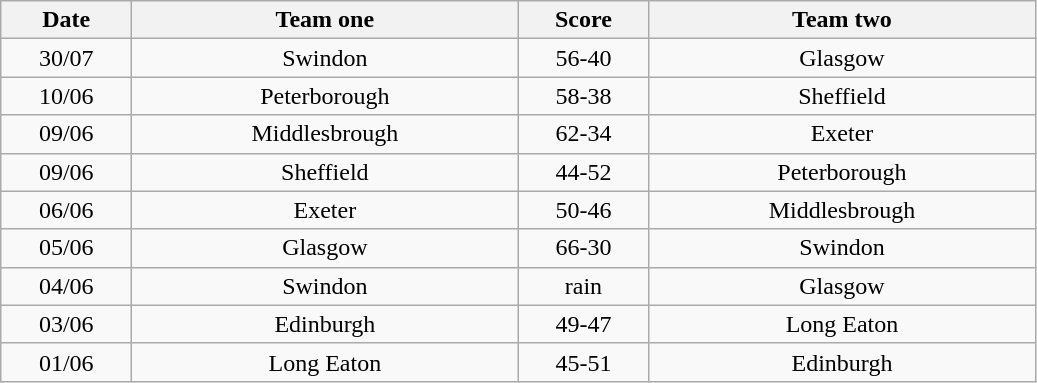<table class="wikitable" style="text-align: center">
<tr>
<th width=80>Date</th>
<th width=250>Team one</th>
<th width=80>Score</th>
<th width=250>Team two</th>
</tr>
<tr>
<td>30/07</td>
<td>Swindon</td>
<td>56-40</td>
<td>Glasgow</td>
</tr>
<tr>
<td>10/06</td>
<td>Peterborough</td>
<td>58-38</td>
<td>Sheffield</td>
</tr>
<tr>
<td>09/06</td>
<td>Middlesbrough</td>
<td>62-34</td>
<td>Exeter</td>
</tr>
<tr>
<td>09/06</td>
<td>Sheffield</td>
<td>44-52</td>
<td>Peterborough</td>
</tr>
<tr>
<td>06/06</td>
<td>Exeter</td>
<td>50-46</td>
<td>Middlesbrough</td>
</tr>
<tr>
<td>05/06</td>
<td>Glasgow</td>
<td>66-30</td>
<td>Swindon</td>
</tr>
<tr>
<td>04/06</td>
<td>Swindon</td>
<td>rain</td>
<td>Glasgow</td>
</tr>
<tr>
<td>03/06</td>
<td>Edinburgh</td>
<td>49-47</td>
<td>Long Eaton</td>
</tr>
<tr>
<td>01/06</td>
<td>Long Eaton</td>
<td>45-51</td>
<td>Edinburgh</td>
</tr>
</table>
